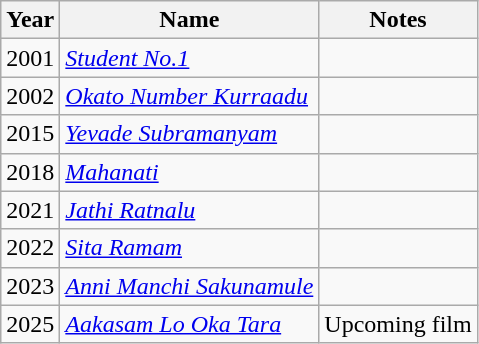<table class="wikitable">
<tr>
<th>Year</th>
<th>Name</th>
<th>Notes</th>
</tr>
<tr>
<td>2001</td>
<td><em><a href='#'>Student No.1</a></em></td>
<td></td>
</tr>
<tr>
<td>2002</td>
<td><em><a href='#'>Okato Number Kurraadu</a></em></td>
<td></td>
</tr>
<tr>
<td>2015</td>
<td><em><a href='#'>Yevade Subramanyam</a></em></td>
<td></td>
</tr>
<tr>
<td>2018</td>
<td><em><a href='#'>Mahanati</a></em></td>
<td></td>
</tr>
<tr>
<td>2021</td>
<td><em><a href='#'>Jathi Ratnalu</a></em></td>
<td></td>
</tr>
<tr>
<td>2022</td>
<td><em><a href='#'>Sita Ramam</a></em></td>
<td></td>
</tr>
<tr>
<td>2023</td>
<td><em><a href='#'>Anni Manchi Sakunamule</a></em></td>
<td></td>
</tr>
<tr>
<td>2025</td>
<td><em><a href='#'>Aakasam Lo Oka Tara</a></em></td>
<td>Upcoming film</td>
</tr>
</table>
